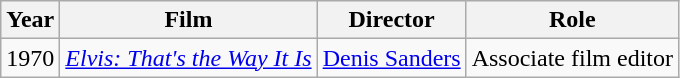<table class="wikitable">
<tr>
<th>Year</th>
<th>Film</th>
<th>Director</th>
<th>Role</th>
</tr>
<tr>
<td>1970</td>
<td><em><a href='#'>Elvis: That's the Way It Is</a></em></td>
<td><a href='#'>Denis Sanders</a></td>
<td>Associate film editor</td>
</tr>
</table>
